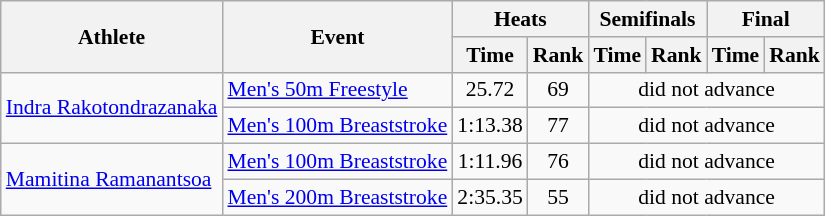<table class=wikitable style="font-size:90%">
<tr>
<th rowspan="2">Athlete</th>
<th rowspan="2">Event</th>
<th colspan="2">Heats</th>
<th colspan="2">Semifinals</th>
<th colspan="2">Final</th>
</tr>
<tr>
<th>Time</th>
<th>Rank</th>
<th>Time</th>
<th>Rank</th>
<th>Time</th>
<th>Rank</th>
</tr>
<tr>
<td rowspan="2"><a href='#'>Indra Rakotondrazanaka</a></td>
<td><a href='#'>Men's 50m Freestyle</a></td>
<td align=center>25.72</td>
<td align=center>69</td>
<td align=center colspan=4>did not advance</td>
</tr>
<tr>
<td><a href='#'>Men's 100m Breaststroke</a></td>
<td align=center>1:13.38</td>
<td align=center>77</td>
<td align=center colspan=4>did not advance</td>
</tr>
<tr>
<td rowspan="2"><a href='#'>Mamitina Ramanantsoa</a></td>
<td><a href='#'>Men's 100m Breaststroke</a></td>
<td align=center>1:11.96</td>
<td align=center>76</td>
<td align=center colspan=4>did not advance</td>
</tr>
<tr>
<td><a href='#'>Men's 200m Breaststroke</a></td>
<td align=center>2:35.35</td>
<td align=center>55</td>
<td align=center colspan=4>did not advance</td>
</tr>
</table>
